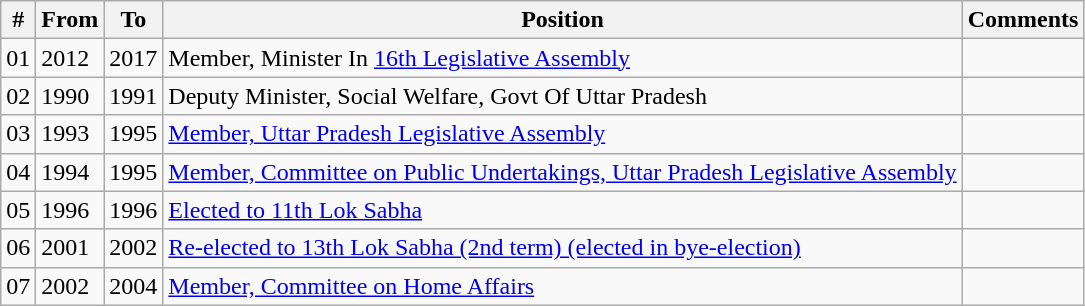<table class="wikitable  sortable">
<tr>
<th>#</th>
<th>From</th>
<th>To</th>
<th>Position</th>
<th>Comments</th>
</tr>
<tr>
<td>01</td>
<td>2012</td>
<td>2017</td>
<td>Member, Minister In <a href='#'>16th Legislative Assembly</a></td>
<td></td>
</tr>
<tr>
<td>02</td>
<td>1990</td>
<td>1991</td>
<td>Deputy Minister, Social Welfare, Govt Of Uttar Pradesh</td>
<td></td>
</tr>
<tr>
<td>03</td>
<td>1993</td>
<td>1995</td>
<td><a href='#'>Member, Uttar Pradesh Legislative Assembly</a></td>
<td></td>
</tr>
<tr>
<td>04</td>
<td>1994</td>
<td>1995</td>
<td><a href='#'>Member, Committee on Public Undertakings, Uttar Pradesh Legislative Assembly</a></td>
<td></td>
</tr>
<tr>
<td>05</td>
<td>1996</td>
<td>1996</td>
<td><a href='#'>Elected to 11th Lok Sabha</a></td>
<td></td>
</tr>
<tr>
<td>06</td>
<td>2001</td>
<td>2002</td>
<td><a href='#'>Re-elected to 13th Lok Sabha (2nd term) (elected in bye-election)</a></td>
<td></td>
</tr>
<tr>
<td>07</td>
<td>2002</td>
<td>2004</td>
<td><a href='#'>Member, Committee on Home Affairs</a></td>
<td></td>
</tr>
</table>
